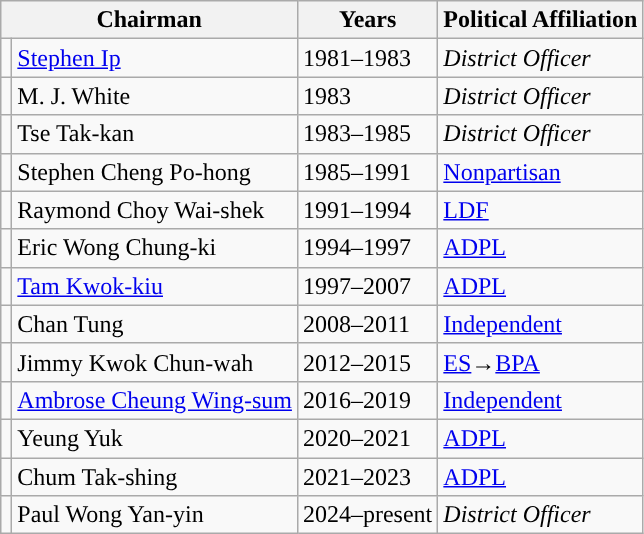<table class="wikitable">
<tr>
<th colspan=2>Chairman</th>
<th>Years</th>
<th>Political Affiliation</th>
</tr>
<tr>
<td style="color:inherit;background:"></td>
<td><a href='#'>Stephen Ip</a></td>
<td>1981–1983</td>
<td><em>District Officer</em></td>
</tr>
<tr>
<td style="color:inherit;background:"></td>
<td>M. J. White</td>
<td>1983</td>
<td><em>District Officer</em></td>
</tr>
<tr>
<td style="color:inherit;background:"></td>
<td>Tse Tak-kan</td>
<td>1983–1985</td>
<td><em>District Officer</em></td>
</tr>
<tr>
<td style="color:inherit;background:"></td>
<td>Stephen Cheng Po-hong</td>
<td>1985–1991</td>
<td><a href='#'>Nonpartisan</a></td>
</tr>
<tr>
<td style="color:inherit;background:"></td>
<td>Raymond Choy Wai-shek</td>
<td>1991–1994</td>
<td><a href='#'>LDF</a></td>
</tr>
<tr>
<td style="color:inherit;background:"></td>
<td>Eric Wong Chung-ki</td>
<td>1994–1997</td>
<td><a href='#'>ADPL</a></td>
</tr>
<tr>
<td style="color:inherit;background:"></td>
<td><a href='#'>Tam Kwok-kiu</a></td>
<td>1997–2007</td>
<td><a href='#'>ADPL</a></td>
</tr>
<tr>
<td style="color:inherit;background:"></td>
<td>Chan Tung</td>
<td>2008–2011</td>
<td><a href='#'>Independent</a></td>
</tr>
<tr>
<td style="color:inherit;background:"></td>
<td>Jimmy Kwok Chun-wah</td>
<td>2012–2015</td>
<td><a href='#'>ES</a>→<a href='#'>BPA</a></td>
</tr>
<tr>
<td style="color:inherit;background:"></td>
<td><a href='#'>Ambrose Cheung Wing-sum</a></td>
<td>2016–2019</td>
<td><a href='#'>Independent</a></td>
</tr>
<tr>
<td style="color:inherit;background:"></td>
<td>Yeung Yuk</td>
<td>2020–2021</td>
<td><a href='#'>ADPL</a></td>
</tr>
<tr>
<td style="color:inherit;background:"></td>
<td>Chum Tak-shing</td>
<td>2021–2023</td>
<td><a href='#'>ADPL</a></td>
</tr>
<tr>
<td style="color:inherit;background:"></td>
<td>Paul Wong Yan-yin</td>
<td>2024–present</td>
<td><em>District Officer</em></td>
</tr>
</table>
